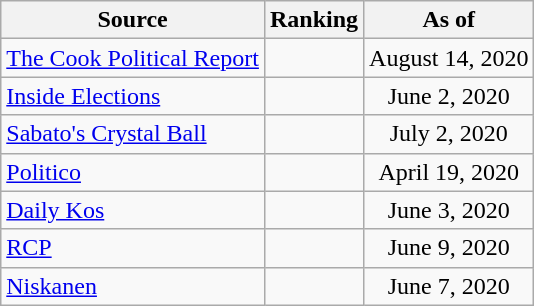<table class="wikitable" style="text-align:center">
<tr>
<th>Source</th>
<th>Ranking</th>
<th>As of</th>
</tr>
<tr>
<td align=left><a href='#'>The Cook Political Report</a></td>
<td></td>
<td>August 14, 2020</td>
</tr>
<tr>
<td align=left><a href='#'>Inside Elections</a></td>
<td></td>
<td>June 2, 2020</td>
</tr>
<tr>
<td align=left><a href='#'>Sabato's Crystal Ball</a></td>
<td></td>
<td>July 2, 2020</td>
</tr>
<tr>
<td align="left"><a href='#'>Politico</a></td>
<td></td>
<td>April 19, 2020</td>
</tr>
<tr>
<td align="left"><a href='#'>Daily Kos</a></td>
<td></td>
<td>June 3, 2020</td>
</tr>
<tr>
<td align="left"><a href='#'>RCP</a></td>
<td></td>
<td>June 9, 2020</td>
</tr>
<tr>
<td align="left"><a href='#'>Niskanen</a></td>
<td></td>
<td>June 7, 2020</td>
</tr>
</table>
